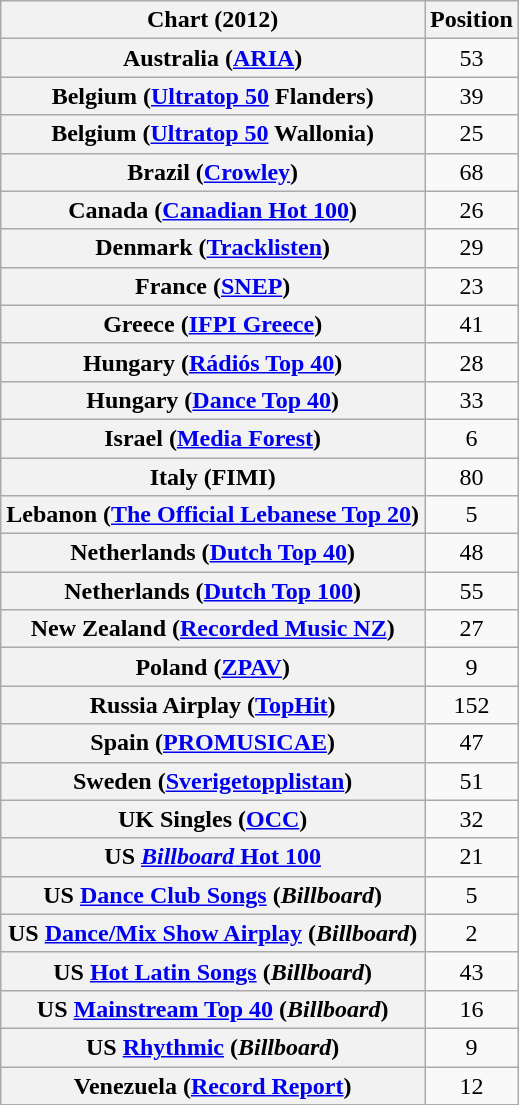<table class="wikitable plainrowheaders sortable" style="text-align:center">
<tr>
<th scope="col">Chart (2012)</th>
<th scope="col">Position</th>
</tr>
<tr>
<th scope="row">Australia (<a href='#'>ARIA</a>)</th>
<td>53</td>
</tr>
<tr>
<th scope="row">Belgium (<a href='#'>Ultratop 50</a> Flanders)</th>
<td>39</td>
</tr>
<tr>
<th scope="row">Belgium (<a href='#'>Ultratop 50</a> Wallonia)</th>
<td>25</td>
</tr>
<tr>
<th scope="row">Brazil (<a href='#'>Crowley</a>)</th>
<td>68</td>
</tr>
<tr>
<th scope="row">Canada (<a href='#'>Canadian Hot 100</a>)</th>
<td>26</td>
</tr>
<tr>
<th scope="row">Denmark (<a href='#'>Tracklisten</a>)</th>
<td>29</td>
</tr>
<tr>
<th scope="row">France (<a href='#'>SNEP</a>)</th>
<td>23</td>
</tr>
<tr>
<th scope="row">Greece (<a href='#'>IFPI Greece</a>)</th>
<td>41</td>
</tr>
<tr>
<th scope="row">Hungary (<a href='#'>Rádiós Top 40</a>)</th>
<td>28</td>
</tr>
<tr>
<th scope="row">Hungary (<a href='#'>Dance Top 40</a>)</th>
<td>33</td>
</tr>
<tr>
<th scope="row">Israel (<a href='#'>Media Forest</a>)</th>
<td>6</td>
</tr>
<tr>
<th scope="row">Italy (FIMI)</th>
<td>80</td>
</tr>
<tr>
<th scope="row">Lebanon (<a href='#'>The Official Lebanese Top 20</a>)</th>
<td>5</td>
</tr>
<tr>
<th scope="row">Netherlands (<a href='#'>Dutch Top 40</a>)</th>
<td>48</td>
</tr>
<tr>
<th scope="row">Netherlands (<a href='#'>Dutch Top 100</a>)</th>
<td>55</td>
</tr>
<tr>
<th scope="row">New Zealand (<a href='#'>Recorded Music NZ</a>)</th>
<td>27</td>
</tr>
<tr>
<th scope="row">Poland (<a href='#'>ZPAV</a>)</th>
<td>9</td>
</tr>
<tr>
<th scope="row">Russia Airplay (<a href='#'>TopHit</a>)</th>
<td>152</td>
</tr>
<tr>
<th scope="row">Spain (<a href='#'>PROMUSICAE</a>)</th>
<td>47</td>
</tr>
<tr>
<th scope="row">Sweden (<a href='#'>Sverigetopplistan</a>)</th>
<td>51</td>
</tr>
<tr>
<th scope="row">UK Singles (<a href='#'>OCC</a>)</th>
<td>32</td>
</tr>
<tr>
<th scope="row">US <a href='#'><em>Billboard</em> Hot 100</a></th>
<td>21</td>
</tr>
<tr>
<th scope="row">US <a href='#'>Dance Club Songs</a> (<em>Billboard</em>)</th>
<td>5</td>
</tr>
<tr>
<th scope="row">US <a href='#'>Dance/Mix Show Airplay</a> (<em>Billboard</em>)</th>
<td>2</td>
</tr>
<tr>
<th scope="row">US <a href='#'>Hot Latin Songs</a> (<em>Billboard</em>)</th>
<td>43</td>
</tr>
<tr>
<th scope="row">US <a href='#'>Mainstream Top 40</a> (<em>Billboard</em>)</th>
<td>16</td>
</tr>
<tr>
<th scope="row">US <a href='#'>Rhythmic</a> (<em>Billboard</em>)</th>
<td>9</td>
</tr>
<tr>
<th scope="row">Venezuela (<a href='#'>Record Report</a>)</th>
<td>12</td>
</tr>
</table>
